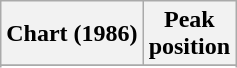<table class="wikitable" style="clear: left;">
<tr>
<th align="left">Chart (1986)</th>
<th align="center">Peak<br>position</th>
</tr>
<tr>
</tr>
<tr>
</tr>
<tr>
</tr>
<tr>
</tr>
<tr>
</tr>
<tr>
</tr>
<tr>
</tr>
</table>
